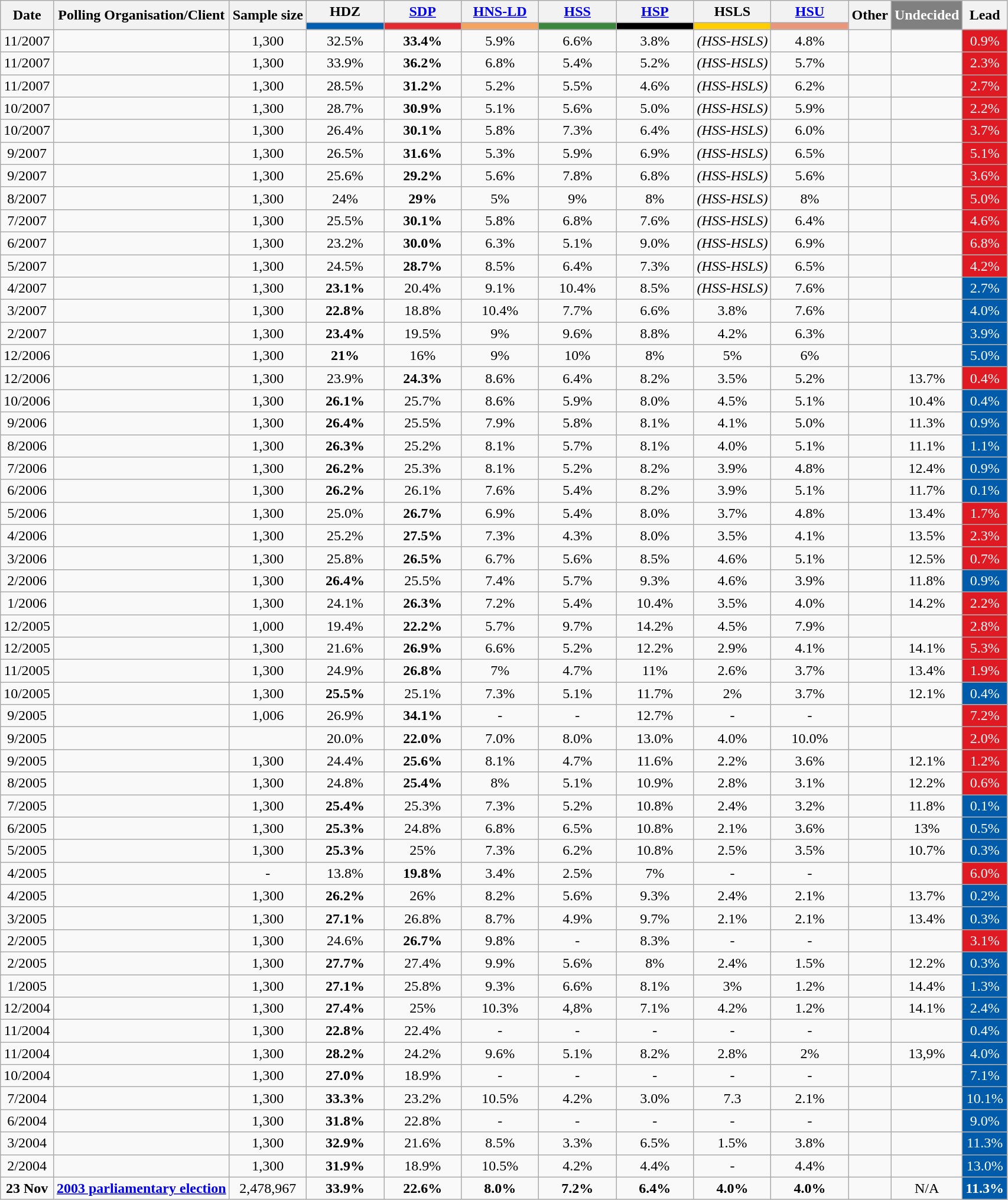<table class="wikitable" style="text-align:center">
<tr>
<th rowspan="2">Date</th>
<th rowspan="2">Polling Organisation/Client</th>
<th rowspan="2">Sample size</th>
<th>HDZ</th>
<th><a href='#'>SDP</a></th>
<th><a href='#'>HNS-LD</a></th>
<th><a href='#'>HSS</a></th>
<th><a href='#'>HSP</a></th>
<th>HSLS</th>
<th><a href='#'>HSU</a></th>
<th rowspan="2">Other</th>
<th rowspan="2" style="background:gray; color:white;">Undecided</th>
<th rowspan="2">Lead</th>
</tr>
<tr>
<td width="80px" style="background: #025EB1"></td>
<td width="80px" style="background: #E32A30"></td>
<td width="80px" style="background: #F4A460"></td>
<td width="80px" style="background: #3D863D"></td>
<td width="80px" style="background: black"></td>
<td width="80px" style="background: #FFCD00"></td>
<td width="80px" style="background: darksalmon"></td>
</tr>
<tr>
<td>11/2007</td>
<td></td>
<td>1,300</td>
<td>32.5%</td>
<td><strong>33.4%</strong></td>
<td>5.9%</td>
<td>6.6%</td>
<td>3.8%</td>
<td><em>(HSS-HSLS)</em></td>
<td>4.8%</td>
<td></td>
<td></td>
<td style="background:#DF1A22; color:white;">0.9%</td>
</tr>
<tr>
<td>11/2007</td>
<td></td>
<td>1,300</td>
<td>33.9%</td>
<td><strong>36.2%</strong></td>
<td>6.8%</td>
<td>5.4%</td>
<td>5.2%</td>
<td><em>(HSS-HSLS)</em></td>
<td>5.7%</td>
<td></td>
<td></td>
<td style="background:#DF1A22; color:white;">2.3%</td>
</tr>
<tr>
<td>11/2007</td>
<td></td>
<td>1,300</td>
<td>28.5%</td>
<td><strong>31.2%</strong></td>
<td>5.2%</td>
<td>5.5%</td>
<td>4.6%</td>
<td><em>(HSS-HSLS)</em></td>
<td>6.2%</td>
<td></td>
<td></td>
<td style="background:#DF1A22; color:white;">2.7%</td>
</tr>
<tr>
<td>10/2007</td>
<td></td>
<td>1,300</td>
<td>28.7%</td>
<td><strong>30.9%</strong></td>
<td>5.1%</td>
<td>5.6%</td>
<td>5.0%</td>
<td><em>(HSS-HSLS)</em></td>
<td>5.9%</td>
<td></td>
<td></td>
<td style="background:#DF1A22; color:white;">2.2%</td>
</tr>
<tr>
<td>10/2007</td>
<td></td>
<td>1,300</td>
<td>26.4%</td>
<td><strong>30.1%</strong></td>
<td>5.8%</td>
<td>7.3%</td>
<td>6.4%</td>
<td><em>(HSS-HSLS)</em></td>
<td>6.0%</td>
<td></td>
<td></td>
<td style="background:#DF1A22; color:white;">3.7%</td>
</tr>
<tr>
<td>9/2007</td>
<td></td>
<td>1,300</td>
<td>26.5%</td>
<td><strong>31.6%</strong></td>
<td>5.3%</td>
<td>5.9%</td>
<td>6.9%</td>
<td><em>(HSS-HSLS)</em></td>
<td>6.5%</td>
<td></td>
<td></td>
<td style="background:#DF1A22; color:white;">5.1%</td>
</tr>
<tr>
<td>9/2007</td>
<td></td>
<td>1,300</td>
<td>25.6%</td>
<td><strong>29.2%</strong></td>
<td>5.6%</td>
<td>7.8%</td>
<td>6.8%</td>
<td><em>(HSS-HSLS)</em></td>
<td>5.6%</td>
<td></td>
<td></td>
<td style="background:#DF1A22; color:white;">3.6%</td>
</tr>
<tr>
<td>8/2007</td>
<td></td>
<td>1,300</td>
<td>24%</td>
<td><strong>29%</strong></td>
<td>5%</td>
<td>9%</td>
<td>8%</td>
<td><em>(HSS-HSLS)</em></td>
<td>8%</td>
<td></td>
<td></td>
<td style="background:#DF1A22; color:white;">5.0%</td>
</tr>
<tr>
<td>7/2007</td>
<td></td>
<td>1,300</td>
<td>25.5%</td>
<td><strong>30.1%</strong></td>
<td>5.8%</td>
<td>6.8%</td>
<td>7.6%</td>
<td><em>(HSS-HSLS)</em></td>
<td>6.4%</td>
<td></td>
<td></td>
<td style="background:#DF1A22; color:white;">4.6%</td>
</tr>
<tr>
<td>6/2007</td>
<td></td>
<td>1,300</td>
<td>23.2%</td>
<td><strong>30.0%</strong></td>
<td>6.3%</td>
<td>5.1%</td>
<td>9.0%</td>
<td><em>(HSS-HSLS)</em></td>
<td>6.9%</td>
<td></td>
<td></td>
<td style="background:#DF1A22; color:white;">6.8%</td>
</tr>
<tr>
<td>5/2007</td>
<td></td>
<td>1,300</td>
<td>24.5%</td>
<td><strong>28.7%</strong></td>
<td>8.5%</td>
<td>6.4%</td>
<td>7.3%</td>
<td><em>(HSS-HSLS)</em></td>
<td>6.5%</td>
<td></td>
<td></td>
<td style="background:#DF1A22; color:white;">4.2%</td>
</tr>
<tr>
<td>4/2007</td>
<td></td>
<td>1,300</td>
<td><strong>23.1%</strong></td>
<td>20.4%</td>
<td>9.1%</td>
<td>10.4%</td>
<td>8.5%</td>
<td><em>(HSS-HSLS)</em></td>
<td>7.6%</td>
<td></td>
<td></td>
<td style="background:#005BAA; color: white">2.7%</td>
</tr>
<tr>
<td>3/2007</td>
<td></td>
<td>1,300</td>
<td><strong>22.8%</strong></td>
<td>18.8%</td>
<td>10.4%</td>
<td>7.7%</td>
<td>6.6%</td>
<td>3.8%</td>
<td>7.6%</td>
<td></td>
<td></td>
<td style="background:#005BAA; color: white">4.0%</td>
</tr>
<tr>
<td>2/2007</td>
<td></td>
<td>1,300</td>
<td><strong>23.4%</strong></td>
<td>19.5%</td>
<td>9%</td>
<td>9.6%</td>
<td>8.8%</td>
<td>4.2%</td>
<td>6.3%</td>
<td></td>
<td></td>
<td style="background:#005BAA; color: white">3.9%</td>
</tr>
<tr>
<td>12/2006</td>
<td></td>
<td>1,300</td>
<td><strong>21%</strong></td>
<td>16%</td>
<td>9%</td>
<td>10%</td>
<td>8%</td>
<td>5%</td>
<td>6%</td>
<td></td>
<td></td>
<td style="background:#005BAA; color: white">5.0%</td>
</tr>
<tr>
<td>12/2006</td>
<td></td>
<td>1,300</td>
<td>23.9%</td>
<td><strong>24.3%</strong></td>
<td>8.6%</td>
<td>6.4%</td>
<td>8.2%</td>
<td>3.5%</td>
<td>5.2%</td>
<td></td>
<td>13.7%</td>
<td style="background:#DF1A22; color:white;">0.4%</td>
</tr>
<tr>
<td>10/2006</td>
<td></td>
<td>1,300</td>
<td><strong>26.1%</strong></td>
<td>25.7%</td>
<td>8.6%</td>
<td>5.9%</td>
<td>8.0%</td>
<td>4.5%</td>
<td>5.1%</td>
<td></td>
<td>10.4%</td>
<td style="background:#005BAA; color: white">0.4%</td>
</tr>
<tr>
<td>9/2006</td>
<td></td>
<td>1,300</td>
<td><strong>26.4%</strong></td>
<td>25.5%</td>
<td>7.9%</td>
<td>5.8%</td>
<td>8.1%</td>
<td>4.1%</td>
<td>5.0%</td>
<td></td>
<td>11.3%</td>
<td style="background:#005BAA; color: white">0.9%</td>
</tr>
<tr>
<td>8/2006</td>
<td></td>
<td>1,300</td>
<td><strong>26.3%</strong></td>
<td>25.2%</td>
<td>8.1%</td>
<td>5.7%</td>
<td>8.1%</td>
<td>4.0%</td>
<td>5.1%</td>
<td></td>
<td>11.1%</td>
<td style="background:#005BAA; color: white">1.1%</td>
</tr>
<tr>
<td>7/2006</td>
<td></td>
<td>1,300</td>
<td><strong>26.2%</strong></td>
<td>25.3%</td>
<td>8.1%</td>
<td>5.2%</td>
<td>8.2%</td>
<td>3.9%</td>
<td>4.8%</td>
<td></td>
<td>12.4%</td>
<td style="background:#005BAA; color: white">0.9%</td>
</tr>
<tr>
<td>6/2006</td>
<td></td>
<td>1,300</td>
<td><strong>26.2%</strong></td>
<td>26.1%</td>
<td>7.6%</td>
<td>5.4%</td>
<td>8.2%</td>
<td>3.9%</td>
<td>5.1%</td>
<td></td>
<td>11.7%</td>
<td style="background:#005BAA; color: white">0.1%</td>
</tr>
<tr>
<td>5/2006</td>
<td></td>
<td>1,300</td>
<td>25.0%</td>
<td><strong>26.7%</strong></td>
<td>6.9%</td>
<td>5.4%</td>
<td>8.0%</td>
<td>3.7%</td>
<td>4.8%</td>
<td></td>
<td>13.4%</td>
<td style="background:#DF1A22; color:white;">1.7%</td>
</tr>
<tr>
<td>4/2006</td>
<td></td>
<td>1,300</td>
<td>25.2%</td>
<td><strong>27.5%</strong></td>
<td>7.3%</td>
<td>4.3%</td>
<td>8.0%</td>
<td>3.5%</td>
<td>4.1%</td>
<td></td>
<td>13.5%</td>
<td style="background:#DF1A22; color:white;">2.3%</td>
</tr>
<tr>
<td>3/2006</td>
<td></td>
<td>1,300</td>
<td>25.8%</td>
<td><strong>26.5%</strong></td>
<td>6.7%</td>
<td>5.6%</td>
<td>8.5%</td>
<td>4.6%</td>
<td>5.1%</td>
<td></td>
<td>12.5%</td>
<td style="background:#DF1A22; color:white;">0.7%</td>
</tr>
<tr>
<td>2/2006</td>
<td></td>
<td>1,300</td>
<td><strong>26.4%</strong></td>
<td>25.5%</td>
<td>7.4%</td>
<td>5.7%</td>
<td>9.3%</td>
<td>4.6%</td>
<td>3.9%</td>
<td></td>
<td>11.8%</td>
<td style="background:#005BAA; color: white">0.9%</td>
</tr>
<tr>
<td>1/2006</td>
<td></td>
<td>1,300</td>
<td>24.1%</td>
<td><strong>26.3%</strong></td>
<td>7.2%</td>
<td>5.4%</td>
<td>10.4%</td>
<td>3.5%</td>
<td>4.0%</td>
<td></td>
<td>14.2%</td>
<td style="background:#DF1A22; color:white;">2.2%</td>
</tr>
<tr>
<td>12/2005</td>
<td></td>
<td>1,000</td>
<td>19.4%</td>
<td><strong>22.2%</strong></td>
<td>5.7%</td>
<td>9.7%</td>
<td>14.2%</td>
<td>4.5%</td>
<td>7.9%</td>
<td></td>
<td></td>
<td style="background:#DF1A22; color:white;">2.8%</td>
</tr>
<tr>
<td>12/2005</td>
<td></td>
<td>1,300</td>
<td>21.6%</td>
<td><strong>26.9%</strong></td>
<td>6.6%</td>
<td>5.2%</td>
<td>12.2%</td>
<td>2.9%</td>
<td>4.1%</td>
<td></td>
<td>14.1%</td>
<td style="background:#DF1A22; color:white;">5.3%</td>
</tr>
<tr>
<td>11/2005</td>
<td></td>
<td>1,300</td>
<td>24.9%</td>
<td><strong>26.8%</strong></td>
<td>7%</td>
<td>4.7%</td>
<td>11%</td>
<td>2.6%</td>
<td>3.7%</td>
<td></td>
<td>13.4%</td>
<td style="background:#DF1A22; color:white;">1.9%</td>
</tr>
<tr>
<td>10/2005</td>
<td></td>
<td>1,300</td>
<td><strong>25.5%</strong></td>
<td>25.1%</td>
<td>7.3%</td>
<td>5.1%</td>
<td>11.7%</td>
<td>2%</td>
<td>3.7%</td>
<td></td>
<td>12.1%</td>
<td style="background:#005BAA; color: white">0.4%</td>
</tr>
<tr>
<td>9/2005</td>
<td></td>
<td>1,006</td>
<td>26.9%</td>
<td><strong>34.1%</strong></td>
<td>-</td>
<td>-</td>
<td>12.7%</td>
<td>-</td>
<td>-</td>
<td></td>
<td></td>
<td style="background:#DF1A22; color:white;">7.2%</td>
</tr>
<tr>
<td>9/2005</td>
<td></td>
<td></td>
<td>20.0%</td>
<td><strong>22.0%</strong></td>
<td>7.0%</td>
<td>8.0%</td>
<td>13.0%</td>
<td>4.0%</td>
<td>10.0%</td>
<td></td>
<td></td>
<td style="background:#DF1A22; color:white;">2.0%</td>
</tr>
<tr>
<td>9/2005</td>
<td></td>
<td>1,300</td>
<td>24.4%</td>
<td><strong>25.6%</strong></td>
<td>8.1%</td>
<td>4.7%</td>
<td>11.6%</td>
<td>2.2%</td>
<td>3.6%</td>
<td></td>
<td>12.1%</td>
<td style="background:#DF1A22; color:white;">1.2%</td>
</tr>
<tr>
<td>8/2005</td>
<td></td>
<td>1,300</td>
<td>24.8%</td>
<td><strong>25.4%</strong></td>
<td>8%</td>
<td>5.1%</td>
<td>10.9%</td>
<td>2.8%</td>
<td>3.1%</td>
<td></td>
<td>12.2%</td>
<td style="background:#DF1A22; color:white;">0.6%</td>
</tr>
<tr>
<td>7/2005</td>
<td></td>
<td>1,300</td>
<td><strong>25.4%</strong></td>
<td>25.3%</td>
<td>7.3%</td>
<td>5.2%</td>
<td>10.8%</td>
<td>2.4%</td>
<td>3.2%</td>
<td></td>
<td>11.8%</td>
<td style="background:#005BAA; color: white">0.1%</td>
</tr>
<tr>
<td>6/2005</td>
<td></td>
<td>1,300</td>
<td><strong>25.3%</strong></td>
<td>24.8%</td>
<td>6.8%</td>
<td>6.5%</td>
<td>10.8%</td>
<td>2.1%</td>
<td>3.6%</td>
<td></td>
<td>13%</td>
<td style="background:#005BAA; color: white">0.5%</td>
</tr>
<tr>
<td>5/2005</td>
<td></td>
<td>1,300</td>
<td><strong>25.3%</strong></td>
<td>25%</td>
<td>7.3%</td>
<td>6.2%</td>
<td>10.8%</td>
<td>2.5%</td>
<td>3.5%</td>
<td></td>
<td>10.7%</td>
<td style="background:#005BAA; color: white">0.3%</td>
</tr>
<tr>
<td>4/2005</td>
<td></td>
<td>-</td>
<td>13.8%</td>
<td><strong>19.8%</strong></td>
<td>3.4%</td>
<td>2.5%</td>
<td>7%</td>
<td>-</td>
<td>-</td>
<td></td>
<td></td>
<td style="background:#DF1A22; color:white;">6.0%</td>
</tr>
<tr>
<td>4/2005</td>
<td></td>
<td>1,300</td>
<td><strong>26.2%</strong></td>
<td>26%</td>
<td>8.2%</td>
<td>5.6%</td>
<td>9.3%</td>
<td>2.4%</td>
<td>2.1%</td>
<td></td>
<td>13.7%</td>
<td style="background:#005BAA; color: white">0.2%</td>
</tr>
<tr>
<td>3/2005</td>
<td></td>
<td>1,300</td>
<td><strong>27.1%</strong></td>
<td>26.8%</td>
<td>8.7%</td>
<td>4.9%</td>
<td>9.7%</td>
<td>2.1%</td>
<td>2.1%</td>
<td></td>
<td>13.4%</td>
<td style="background:#005BAA; color: white">0.3%</td>
</tr>
<tr>
<td>2/2005</td>
<td></td>
<td>1,300</td>
<td>24.6%</td>
<td><strong>26.7%</strong></td>
<td>9.8%</td>
<td>-</td>
<td>8.3%</td>
<td>-</td>
<td>-</td>
<td></td>
<td></td>
<td style="background:#DF1A22; color:white;">3.1%</td>
</tr>
<tr>
<td>2/2005</td>
<td></td>
<td>1,300</td>
<td><strong>27.7%</strong></td>
<td>27.4%</td>
<td>9.9%</td>
<td>5.6%</td>
<td>8%</td>
<td>2.4%</td>
<td>1.5%</td>
<td></td>
<td>12.2%</td>
<td style="background:#005BAA; color: white">0.3%</td>
</tr>
<tr>
<td>1/2005</td>
<td></td>
<td>1,300</td>
<td><strong>27.1%</strong></td>
<td>25.8%</td>
<td>9.3%</td>
<td>6.6%</td>
<td>8.1%</td>
<td>3%</td>
<td>1.2%</td>
<td></td>
<td>14.4%</td>
<td style="background:#005BAA; color: white">1.3%</td>
</tr>
<tr>
<td>12/2004</td>
<td></td>
<td>1,300</td>
<td><strong>27.4%</strong></td>
<td>25%</td>
<td>10.3%</td>
<td>4,8%</td>
<td>7.1%</td>
<td>4.2%</td>
<td>1.2%</td>
<td></td>
<td>14.1%</td>
<td style="background:#005BAA; color: white">2.4%</td>
</tr>
<tr>
<td>11/2004</td>
<td></td>
<td>1,300</td>
<td><strong>22.8%</strong></td>
<td>22.4%</td>
<td>-</td>
<td>-</td>
<td>-</td>
<td>-</td>
<td>-</td>
<td></td>
<td></td>
<td style="background:#005BAA; color: white">0.4%</td>
</tr>
<tr>
<td>11/2004</td>
<td></td>
<td>1,300</td>
<td><strong>28.2%</strong></td>
<td>24.2%</td>
<td>9.6%</td>
<td>5.1%</td>
<td>8.2%</td>
<td>2.8%</td>
<td>2%</td>
<td></td>
<td>13,9%</td>
<td style="background:#005BAA; color: white">4.0%</td>
</tr>
<tr>
<td>10/2004</td>
<td></td>
<td>1,300</td>
<td><strong>27.0%</strong></td>
<td>18.9%</td>
<td>-</td>
<td>-</td>
<td>-</td>
<td>-</td>
<td>-</td>
<td></td>
<td></td>
<td style="background:#005BAA; color: white">7.1%</td>
</tr>
<tr>
<td>7/2004</td>
<td></td>
<td>1,300</td>
<td><strong>33.3%</strong></td>
<td>23.2%</td>
<td>10.5%</td>
<td>4.2%</td>
<td>3.0%</td>
<td>7.3</td>
<td>2.1%</td>
<td></td>
<td></td>
<td style="background:#005BAA; color: white">10.1%</td>
</tr>
<tr>
<td>6/2004</td>
<td></td>
<td>1,300</td>
<td><strong>31.8%</strong></td>
<td>22.8%</td>
<td>-</td>
<td>-</td>
<td>-</td>
<td>-</td>
<td>-</td>
<td></td>
<td></td>
<td style="background:#005BAA; color: white">9.0%</td>
</tr>
<tr>
<td>3/2004</td>
<td></td>
<td>1,300</td>
<td><strong>32.9%</strong></td>
<td>21.6%</td>
<td>8.5%</td>
<td>3.3%</td>
<td>6.5%</td>
<td>1.5%</td>
<td>3.8%</td>
<td></td>
<td></td>
<td style="background:#005BAA; color: white">11.3%</td>
</tr>
<tr>
<td>2/2004</td>
<td></td>
<td>1,300</td>
<td><strong>31.9%</strong></td>
<td>18.9%</td>
<td>10.5%</td>
<td>4.2%</td>
<td>4.4%</td>
<td>-</td>
<td>4.4%</td>
<td></td>
<td></td>
<td style="background:#005BAA; color: white">13.0%</td>
</tr>
<tr>
<td><strong>23 Nov</strong></td>
<td><strong><a href='#'>2003 parliamentary election</a></strong></td>
<td>2,478,967</td>
<td><strong>33.9%</strong></td>
<td><strong>22.6%</strong></td>
<td><strong>8.0%</strong></td>
<td><strong>7.2%</strong></td>
<td><strong>6.4%</strong></td>
<td><strong>4.0%</strong></td>
<td><strong>4.0%</strong></td>
<td></td>
<td>N/A</td>
<td style="background:#005BAA; color: white"><strong>11.3%</strong></td>
</tr>
</table>
